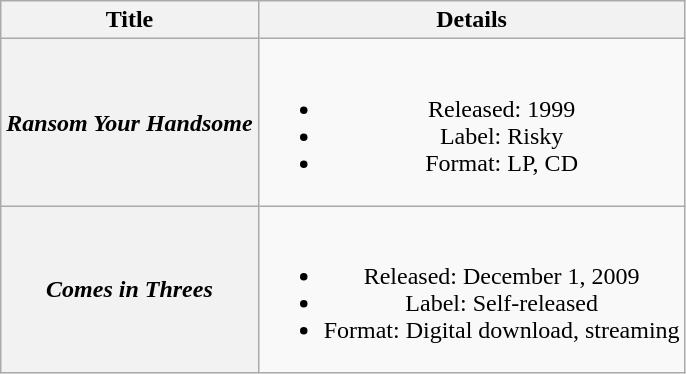<table class="wikitable plainrowheaders" style="text-align:center;">
<tr>
<th>Title</th>
<th>Details</th>
</tr>
<tr>
<th scope="row"><em>Ransom Your Handsome</em><br></th>
<td><br><ul><li>Released: 1999</li><li>Label: Risky</li><li>Format: LP, CD</li></ul></td>
</tr>
<tr>
<th scope="row"><em>Comes in Threes</em></th>
<td><br><ul><li>Released: December 1, 2009</li><li>Label: Self-released</li><li>Format: Digital download, streaming</li></ul></td>
</tr>
</table>
